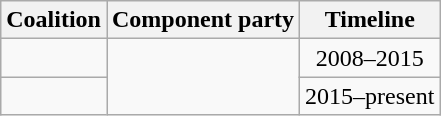<table class="wikitable">
<tr>
<th>Coalition</th>
<th>Component party</th>
<th>Timeline</th>
</tr>
<tr>
<td></td>
<td rowspan=2></td>
<td align=center>2008–2015</td>
</tr>
<tr>
<td></td>
<td align=center>2015–present</td>
</tr>
</table>
